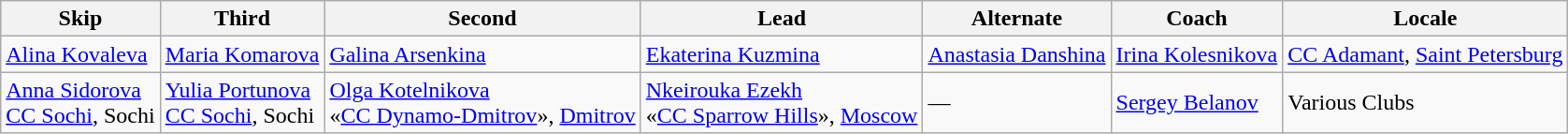<table class="wikitable">
<tr>
<th>Skip</th>
<th>Third</th>
<th>Second</th>
<th>Lead</th>
<th>Alternate</th>
<th>Coach</th>
<th>Locale</th>
</tr>
<tr>
<td><a href='#'>Alina Kovaleva</a></td>
<td><a href='#'>Maria Komarova</a></td>
<td><a href='#'>Galina Arsenkina</a></td>
<td><a href='#'>Ekaterina Kuzmina</a></td>
<td><a href='#'>Anastasia Danshina</a></td>
<td><a href='#'>Irina Kolesnikova</a></td>
<td><a href='#'>CC Adamant</a>, <a href='#'>Saint Petersburg</a></td>
</tr>
<tr>
<td><a href='#'>Anna Sidorova</a> <br> <a href='#'>CC Sochi</a>, Sochi</td>
<td><a href='#'>Yulia Portunova</a> <br> <a href='#'>CC Sochi</a>, Sochi</td>
<td><a href='#'>Olga Kotelnikova</a> <br> «<a href='#'>CC Dynamo-Dmitrov</a>», <a href='#'>Dmitrov</a></td>
<td><a href='#'>Nkeirouka Ezekh</a> <br> «<a href='#'>CC Sparrow Hills</a>», <a href='#'>Moscow</a></td>
<td>—</td>
<td><a href='#'>Sergey Belanov</a></td>
<td>Various Clubs</td>
</tr>
</table>
